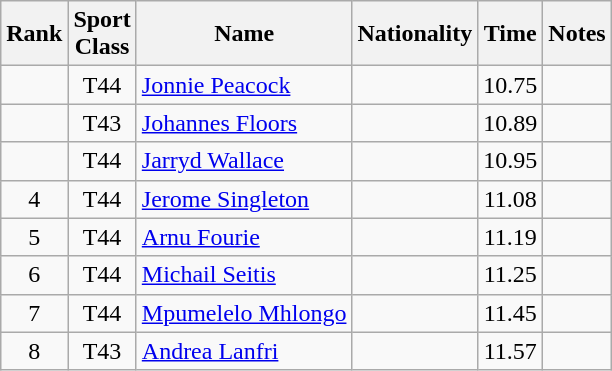<table class="wikitable sortable" style="text-align:center">
<tr>
<th>Rank</th>
<th>Sport<br>Class</th>
<th>Name</th>
<th>Nationality</th>
<th>Time</th>
<th>Notes</th>
</tr>
<tr>
<td></td>
<td>T44</td>
<td align=left><a href='#'>Jonnie Peacock</a></td>
<td align=left></td>
<td>10.75</td>
<td></td>
</tr>
<tr>
<td></td>
<td>T43</td>
<td align=left><a href='#'>Johannes Floors</a></td>
<td align=left></td>
<td>10.89</td>
<td></td>
</tr>
<tr>
<td></td>
<td>T44</td>
<td align=left><a href='#'>Jarryd Wallace</a></td>
<td align=left></td>
<td>10.95</td>
<td></td>
</tr>
<tr>
<td>4</td>
<td>T44</td>
<td align=left><a href='#'>Jerome Singleton</a></td>
<td align=left></td>
<td>11.08</td>
<td></td>
</tr>
<tr>
<td>5</td>
<td>T44</td>
<td align=left><a href='#'>Arnu Fourie</a></td>
<td align=left></td>
<td>11.19</td>
<td></td>
</tr>
<tr>
<td>6</td>
<td>T44</td>
<td align=left><a href='#'>Michail Seitis</a></td>
<td align=left></td>
<td>11.25</td>
<td></td>
</tr>
<tr>
<td>7</td>
<td>T44</td>
<td align=left><a href='#'>Mpumelelo Mhlongo</a></td>
<td align=left></td>
<td>11.45</td>
<td></td>
</tr>
<tr>
<td>8</td>
<td>T43</td>
<td align=left><a href='#'>Andrea Lanfri</a></td>
<td align=left></td>
<td>11.57</td>
<td></td>
</tr>
</table>
